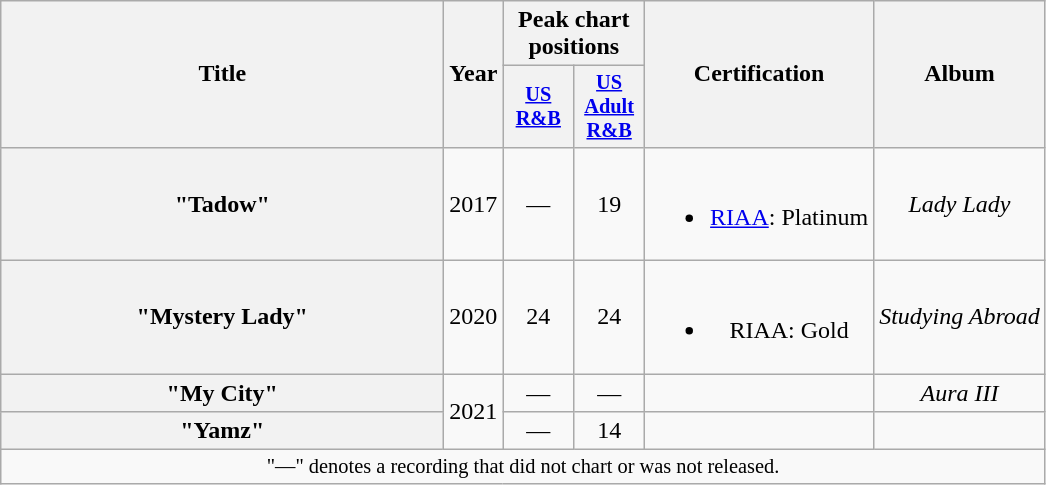<table class="wikitable plainrowheaders" style="text-align:center;">
<tr>
<th scope="col" rowspan="2" style="width:18em;">Title</th>
<th scope="col" rowspan="2">Year</th>
<th scope="col" colspan="2">Peak chart positions</th>
<th scope="col" rowspan="2">Certification</th>
<th scope="col" rowspan="2">Album</th>
</tr>
<tr>
<th scope="col" style="width:3em;font-size:85%;"><a href='#'>US<br>R&B</a><br></th>
<th scope="col" style="width:3em;font-size:85%;"><a href='#'>US<br>Adult<br>R&B</a><br></th>
</tr>
<tr>
<th scope="row">"Tadow"<br></th>
<td>2017</td>
<td>—</td>
<td>19</td>
<td><br><ul><li><a href='#'>RIAA</a>: Platinum</li></ul></td>
<td><em>Lady Lady</em></td>
</tr>
<tr>
<th scope="row">"Mystery Lady"<br></th>
<td>2020</td>
<td>24</td>
<td>24</td>
<td><br><ul><li>RIAA: Gold</li></ul></td>
<td><em>Studying Abroad</em></td>
</tr>
<tr>
<th scope="row">"My City"<br></th>
<td rowspan=2>2021</td>
<td>—</td>
<td>—</td>
<td></td>
<td><em>Aura III</em></td>
</tr>
<tr>
<th scope="row">"Yamz"<br></th>
<td>—</td>
<td>14</td>
<td></td>
<td></td>
</tr>
<tr>
<td colspan="14" style="font-size:85%">"—" denotes a recording that did not chart or was not released.</td>
</tr>
</table>
